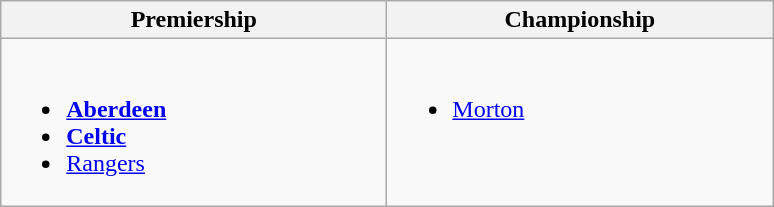<table class="wikitable">
<tr>
<th style="width:250px;">Premiership</th>
<th style="width:250px;">Championship</th>
</tr>
<tr>
<td valign=top><br><ul><li><strong><a href='#'>Aberdeen</a></strong></li><li><strong><a href='#'>Celtic</a></strong></li><li><a href='#'>Rangers</a></li></ul></td>
<td valign=top><br><ul><li><a href='#'>Morton</a></li></ul></td>
</tr>
</table>
